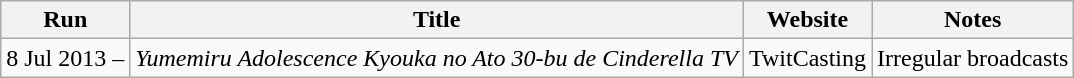<table class="wikitable">
<tr>
<th>Run</th>
<th>Title</th>
<th>Website</th>
<th>Notes</th>
</tr>
<tr>
<td>8 Jul 2013 –</td>
<td><em>Yumemiru Adolescence Kyouka no Ato 30-bu de Cinderella TV</em></td>
<td>TwitCasting</td>
<td>Irregular broadcasts</td>
</tr>
</table>
